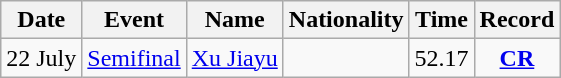<table class="wikitable" style=text-align:center>
<tr>
<th>Date</th>
<th>Event</th>
<th>Name</th>
<th>Nationality</th>
<th>Time</th>
<th>Record</th>
</tr>
<tr>
<td>22 July</td>
<td><a href='#'>Semifinal</a></td>
<td align=left><a href='#'>Xu Jiayu</a></td>
<td align=left></td>
<td>52.17</td>
<td><strong><a href='#'>CR</a></strong></td>
</tr>
</table>
